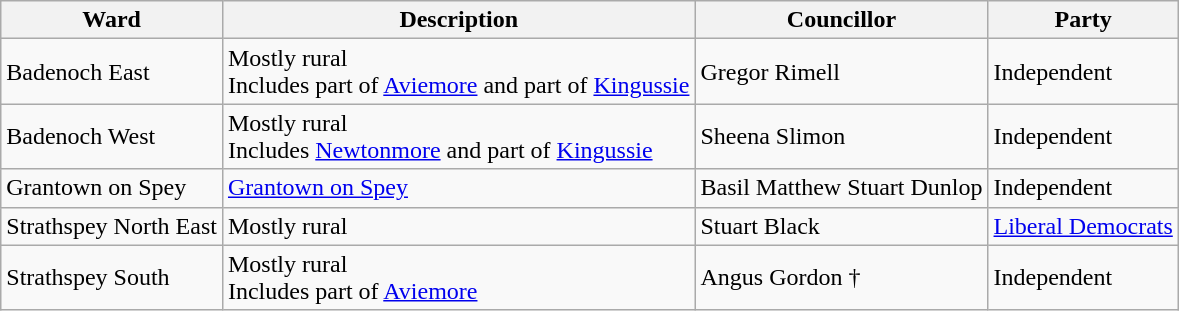<table class="wikitable">
<tr>
<th>Ward</th>
<th>Description</th>
<th>Councillor</th>
<th>Party</th>
</tr>
<tr>
<td>Badenoch East</td>
<td>Mostly rural <br> Includes part of <a href='#'>Aviemore</a> and part of <a href='#'>Kingussie</a></td>
<td>Gregor Rimell</td>
<td>Independent</td>
</tr>
<tr>
<td>Badenoch West</td>
<td>Mostly rural <br> Includes <a href='#'>Newtonmore</a> and part of <a href='#'>Kingussie</a></td>
<td>Sheena Slimon</td>
<td>Independent</td>
</tr>
<tr>
<td>Grantown on Spey</td>
<td><a href='#'>Grantown on Spey</a></td>
<td>Basil Matthew Stuart Dunlop</td>
<td>Independent</td>
</tr>
<tr>
<td>Strathspey North East</td>
<td>Mostly rural</td>
<td>Stuart Black</td>
<td><a href='#'>Liberal Democrats</a></td>
</tr>
<tr>
<td>Strathspey South</td>
<td>Mostly rural <br> Includes part of <a href='#'>Aviemore</a></td>
<td>Angus Gordon †</td>
<td>Independent</td>
</tr>
</table>
